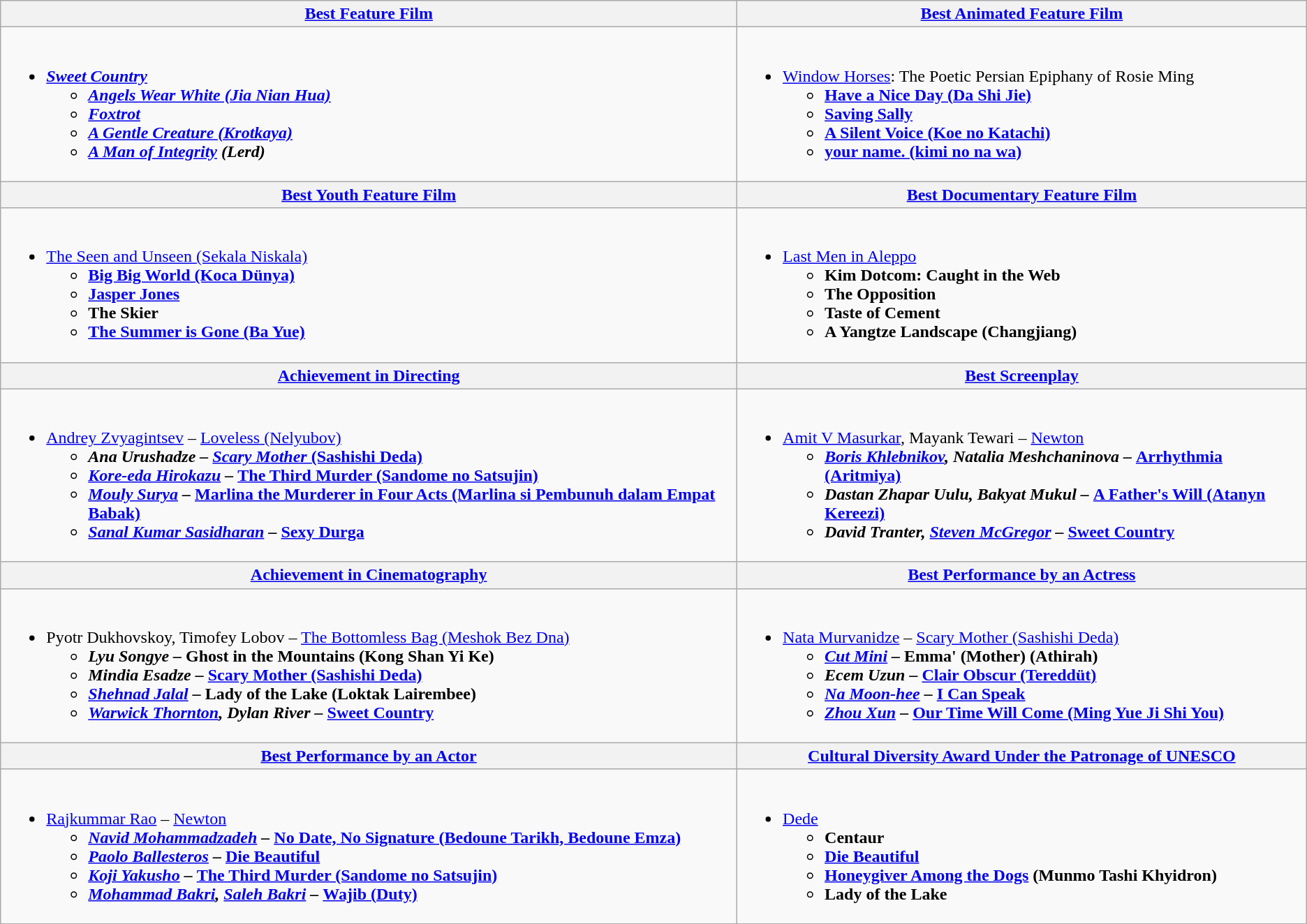<table class="wikitable">
<tr>
<th><a href='#'>Best Feature Film</a></th>
<th><a href='#'>Best Animated Feature Film</a></th>
</tr>
<tr>
<td><br><ul><li><strong>  <em> <a href='#'>Sweet Country</a><strong><em><ul><li> <a href='#'></em>Angels Wear White (Jia Nian Hua)<em></a></li><li></em> <a href='#'>Foxtrot</a><em></li><li></em> <a href='#'>A Gentle Creature (Krotkaya)</a><em></li><li></em> <a href='#'>A Man of Integrity</a> (Lerd)<em></li></ul></li></ul></td>
<td><br><ul><li></em></strong> <a href='#'>Window Horses</a>: The Poetic Persian Epiphany of Rosie Ming<strong><em><ul><li> <a href='#'></em>Have a Nice Day (Da Shi Jie)<em></a></li><li></em> <a href='#'>Saving Sally</a><em></li><li></em> <a href='#'>A Silent Voice (Koe no Katachi)</a><em></li><li></em> <a href='#'>your name. (kimi no na wa)</a><em></li></ul></li></ul></td>
</tr>
<tr>
<th><a href='#'>Best Youth Feature Film</a></th>
<th><a href='#'>Best Documentary Feature Film</a></th>
</tr>
<tr>
<td><br><ul><li></em></strong> <a href='#'>The Seen and Unseen (Sekala Niskala)</a><strong><em><ul><li></em> <a href='#'>Big Big World (Koca Dünya)</a><em></li><li></em> <a href='#'>Jasper Jones</a><em></li><li></em> The Skier<em></li><li></em> <a href='#'>The Summer is Gone (Ba Yue)</a><em></li></ul></li></ul></td>
<td><br><ul><li></em></strong> <a href='#'>Last Men in Aleppo</a><strong><em><ul><li> </em>Kim Dotcom: Caught in the Web<em></li><li></em> The Opposition<em></li><li></em> Taste of Cement<em></li><li></em> A Yangtze Landscape (Changjiang)<em></li></ul></li></ul></td>
</tr>
<tr>
<th><a href='#'>Achievement in Directing</a></th>
<th><a href='#'>Best Screenplay</a></th>
</tr>
<tr>
<td><br><ul><li></strong> <a href='#'>Andrey Zvyagintsev</a> – <a href='#'></em>Loveless (Nelyubov)<em></a><strong><ul><li> Ana Urushadze – <a href='#'>Scary Mother </em>(Sashishi Deda)<em></a></li><li> <a href='#'>Kore-eda Hirokazu</a> – <a href='#'></em>The Third Murder (Sandome no Satsujin)<em></a></li><li> <a href='#'>Mouly Surya</a> – <a href='#'></em>Marlina the Murderer in Four Acts (Marlina si Pembunuh dalam Empat Babak)<em></a></li><li> <a href='#'>Sanal Kumar Sasidharan</a> – </em><a href='#'>Sexy Durga</a><em></li></ul></li></ul></td>
<td><br><ul><li></strong> <a href='#'>Amit V Masurkar</a>, Mayank Tewari – <a href='#'></em>Newton<em></a><strong><ul><li> <a href='#'>Boris Khlebnikov</a>, Natalia Meshchaninova – <a href='#'></em>Arrhythmia (Aritmiya)<em></a></li><li> Dastan Zhapar Uulu, Bakyat Mukul – <a href='#'></em>A Father's Will (Atanyn Kereezi)<em></a></li><li> David Tranter, <a href='#'>Steven McGregor</a> – <a href='#'></em>Sweet Country<em></a></li></ul></li></ul></td>
</tr>
<tr>
<th><a href='#'>Achievement in Cinematography</a></th>
<th><a href='#'>Best Performance by an Actress</a></th>
</tr>
<tr>
<td><br><ul><li></strong> Pyotr Dukhovskoy, Timofey Lobov – <a href='#'></em>The Bottomless Bag (Meshok Bez Dna)<em></a><strong><ul><li> Lyu Songye – </em>Ghost in the Mountains (Kong Shan Yi Ke)<em></li><li> Mindia Esadze – <a href='#'></em>Scary Mother (Sashishi Deda)<em></a></li><li> <a href='#'>Shehnad Jalal</a> – </em>Lady of the Lake (Loktak Lairembee)<em></li><li> <a href='#'>Warwick Thornton</a>, Dylan River – <a href='#'></em>Sweet Country<em></a></li></ul></li></ul></td>
<td><br><ul><li></strong> <a href='#'>Nata Murvanidze</a> – <a href='#'></em>Scary Mother (Sashishi Deda)<em></a><strong><ul><li> <a href='#'>Cut Mini</a> – </em>Emma' (Mother) (Athirah)<em></li><li> Ecem Uzun – <a href='#'></em>Clair Obscur (Tereddüt)<em></a></li><li> <a href='#'>Na Moon-hee</a> – </em><a href='#'>I Can Speak</a><em></li><li> <a href='#'>Zhou Xun</a> – <a href='#'></em>Our Time Will Come (Ming Yue Ji Shi You)<em></a></li></ul></li></ul></td>
</tr>
<tr>
<th><a href='#'>Best Performance by an Actor</a></th>
<th><a href='#'>Cultural Diversity Award Under the Patronage of UNESCO</a></th>
</tr>
<tr>
<td><br><ul><li></strong> <a href='#'>Rajkummar Rao</a> – <a href='#'></em>Newton<em></a><strong><ul><li> <a href='#'>Navid Mohammadzadeh</a> – <a href='#'></em>No Date, No Signature (Bedoune Tarikh, Bedoune Emza)<em></a></li><li> <a href='#'>Paolo Ballesteros</a> – </em><a href='#'>Die Beautiful</a><em></li><li> <a href='#'>Koji Yakusho</a> – <a href='#'></em>The Third Murder (Sandome no Satsujin)<em></a></li><li> <a href='#'>Mohammad Bakri</a>, <a href='#'>Saleh Bakri</a> – <a href='#'></em>Wajib (Duty)<em></a></li></ul></li></ul></td>
<td><br><ul><li></em></strong> <a href='#'>Dede</a><strong><em><ul><li></em> Centaur<em></li><li></em> <a href='#'>Die Beautiful</a><em></li><li></em> <a href='#'>Honeygiver Among the Dogs</a> (Munmo Tashi Khyidron)<em></li><li></em> Lady of the Lake<em></li></ul></li></ul></td>
</tr>
</table>
